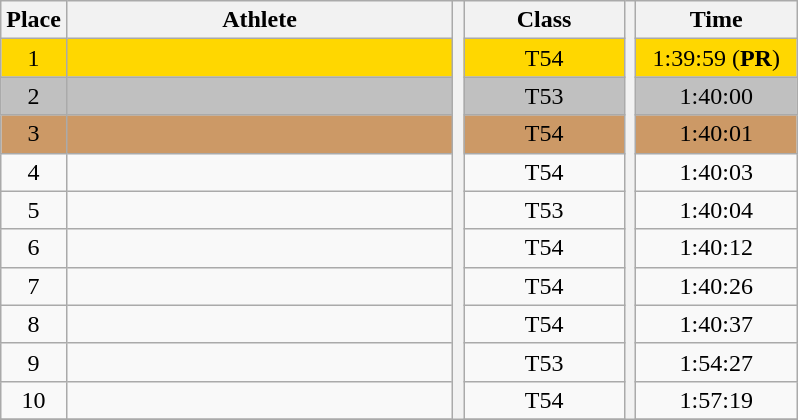<table class="wikitable" style="text-align:center">
<tr>
<th>Place</th>
<th width=250>Athlete</th>
<th rowspan=27></th>
<th width=100>Class</th>
<th rowspan=27></th>
<th width=100>Time</th>
</tr>
<tr bgcolor=gold>
<td>1</td>
<td align=left></td>
<td>T54</td>
<td>1:39:59 (<strong>PR</strong>)</td>
</tr>
<tr bgcolor=silver>
<td>2</td>
<td align=left></td>
<td>T53</td>
<td>1:40:00</td>
</tr>
<tr bgcolor=cc9966>
<td>3</td>
<td align=left></td>
<td>T54</td>
<td>1:40:01</td>
</tr>
<tr>
<td>4</td>
<td align=left></td>
<td>T54</td>
<td>1:40:03</td>
</tr>
<tr>
<td>5</td>
<td align=left></td>
<td>T53</td>
<td>1:40:04</td>
</tr>
<tr>
<td>6</td>
<td align=left></td>
<td>T54</td>
<td>1:40:12</td>
</tr>
<tr>
<td>7</td>
<td align=left></td>
<td>T54</td>
<td>1:40:26</td>
</tr>
<tr>
<td>8</td>
<td align=left></td>
<td>T54</td>
<td>1:40:37</td>
</tr>
<tr>
<td>9</td>
<td align=left></td>
<td>T53</td>
<td>1:54:27</td>
</tr>
<tr>
<td>10</td>
<td align=left></td>
<td>T54</td>
<td>1:57:19</td>
</tr>
<tr>
</tr>
</table>
